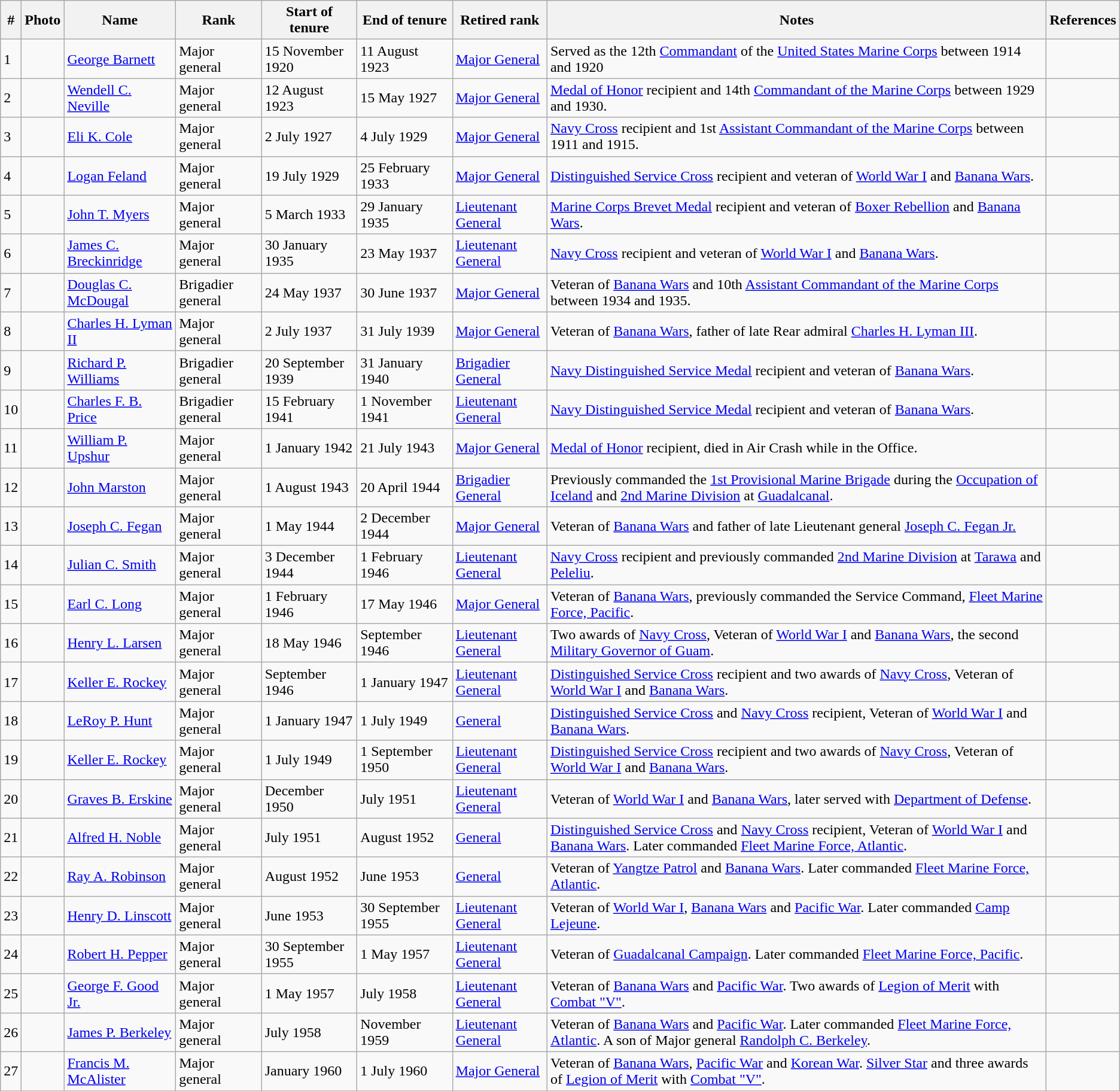<table class="wikitable">
<tr>
<th>#</th>
<th>Photo</th>
<th>Name</th>
<th>Rank</th>
<th>Start of tenure</th>
<th>End of tenure</th>
<th>Retired rank</th>
<th>Notes</th>
<th>References</th>
</tr>
<tr>
<td>1</td>
<td></td>
<td><a href='#'>George Barnett</a></td>
<td>Major general</td>
<td>15 November 1920</td>
<td>11 August 1923</td>
<td><a href='#'>Major General</a></td>
<td>Served as the 12th <a href='#'>Commandant</a> of the <a href='#'>United States Marine Corps</a> between 1914 and 1920</td>
<td></td>
</tr>
<tr>
<td>2</td>
<td></td>
<td><a href='#'>Wendell C. Neville</a></td>
<td>Major general</td>
<td>12 August 1923</td>
<td>15 May 1927</td>
<td><a href='#'>Major General</a></td>
<td><a href='#'>Medal of Honor</a> recipient and 14th <a href='#'>Commandant of the Marine Corps</a> between 1929 and 1930.</td>
<td></td>
</tr>
<tr>
<td>3</td>
<td></td>
<td><a href='#'>Eli K. Cole</a></td>
<td>Major general</td>
<td>2 July 1927</td>
<td>4 July 1929</td>
<td><a href='#'>Major General</a></td>
<td><a href='#'>Navy Cross</a> recipient and 1st <a href='#'>Assistant Commandant of the Marine Corps</a> between 1911 and 1915.</td>
<td></td>
</tr>
<tr>
<td>4</td>
<td></td>
<td><a href='#'>Logan Feland</a></td>
<td>Major general</td>
<td>19 July 1929</td>
<td>25 February 1933</td>
<td><a href='#'>Major General</a></td>
<td><a href='#'>Distinguished Service Cross</a> recipient and veteran of <a href='#'>World War I</a> and <a href='#'>Banana Wars</a>.</td>
<td></td>
</tr>
<tr>
<td>5</td>
<td></td>
<td><a href='#'>John T. Myers</a></td>
<td>Major general</td>
<td>5 March 1933</td>
<td>29 January 1935</td>
<td><a href='#'>Lieutenant General</a></td>
<td><a href='#'>Marine Corps Brevet Medal</a> recipient and veteran of <a href='#'>Boxer Rebellion</a> and <a href='#'>Banana Wars</a>.</td>
<td></td>
</tr>
<tr>
<td>6</td>
<td></td>
<td><a href='#'>James C. Breckinridge</a></td>
<td>Major general</td>
<td>30 January 1935</td>
<td>23 May 1937</td>
<td><a href='#'>Lieutenant General</a></td>
<td><a href='#'>Navy Cross</a> recipient and veteran of <a href='#'>World War I</a> and <a href='#'>Banana Wars</a>.</td>
<td></td>
</tr>
<tr>
<td>7</td>
<td></td>
<td><a href='#'>Douglas C. McDougal</a></td>
<td>Brigadier general</td>
<td>24 May 1937</td>
<td>30 June 1937</td>
<td><a href='#'>Major General</a></td>
<td>Veteran of <a href='#'>Banana Wars</a> and 10th <a href='#'>Assistant Commandant of the Marine Corps</a> between 1934 and 1935.</td>
<td></td>
</tr>
<tr>
<td>8</td>
<td></td>
<td><a href='#'>Charles H. Lyman II</a></td>
<td>Major general</td>
<td>2 July 1937</td>
<td>31 July 1939</td>
<td><a href='#'>Major General</a></td>
<td>Veteran of <a href='#'>Banana Wars</a>, father of late Rear admiral <a href='#'>Charles H. Lyman III</a>.</td>
<td></td>
</tr>
<tr>
<td>9</td>
<td></td>
<td><a href='#'>Richard P. Williams</a></td>
<td>Brigadier general</td>
<td>20 September 1939</td>
<td>31 January 1940</td>
<td><a href='#'>Brigadier General</a></td>
<td><a href='#'>Navy Distinguished Service Medal</a> recipient and veteran of <a href='#'>Banana Wars</a>.</td>
<td></td>
</tr>
<tr>
<td>10</td>
<td></td>
<td><a href='#'>Charles F. B. Price</a></td>
<td>Brigadier general</td>
<td>15 February 1941</td>
<td>1 November 1941</td>
<td><a href='#'>Lieutenant General</a></td>
<td><a href='#'>Navy Distinguished Service Medal</a> recipient and veteran of <a href='#'>Banana Wars</a>.</td>
<td></td>
</tr>
<tr>
<td>11</td>
<td></td>
<td><a href='#'>William P. Upshur</a></td>
<td>Major general</td>
<td>1 January 1942</td>
<td>21 July 1943</td>
<td><a href='#'>Major General</a></td>
<td><a href='#'>Medal of Honor</a> recipient, died in Air Crash while in the Office.</td>
<td></td>
</tr>
<tr>
<td>12</td>
<td></td>
<td><a href='#'>John Marston</a></td>
<td>Major general</td>
<td>1 August 1943</td>
<td>20 April 1944</td>
<td><a href='#'>Brigadier General</a></td>
<td>Previously commanded the <a href='#'>1st Provisional Marine Brigade</a> during the <a href='#'>Occupation of Iceland</a> and <a href='#'>2nd Marine Division</a> at <a href='#'>Guadalcanal</a>.</td>
<td></td>
</tr>
<tr>
<td>13</td>
<td></td>
<td><a href='#'>Joseph C. Fegan</a></td>
<td>Major general</td>
<td>1 May 1944</td>
<td>2 December 1944</td>
<td><a href='#'>Major General</a></td>
<td>Veteran of <a href='#'>Banana Wars</a> and father of late Lieutenant general <a href='#'>Joseph C. Fegan Jr.</a></td>
<td></td>
</tr>
<tr>
<td>14</td>
<td></td>
<td><a href='#'>Julian C. Smith</a></td>
<td>Major general</td>
<td>3 December 1944</td>
<td>1 February 1946</td>
<td><a href='#'>Lieutenant General</a></td>
<td><a href='#'>Navy Cross</a> recipient and previously commanded <a href='#'>2nd Marine Division</a> at <a href='#'>Tarawa</a> and <a href='#'>Peleliu</a>.</td>
<td></td>
</tr>
<tr>
<td>15</td>
<td></td>
<td><a href='#'>Earl C. Long</a></td>
<td>Major general</td>
<td>1 February 1946</td>
<td>17 May 1946</td>
<td><a href='#'>Major General</a></td>
<td>Veteran of <a href='#'>Banana Wars</a>, previously commanded the Service Command, <a href='#'>Fleet Marine Force, Pacific</a>.</td>
<td></td>
</tr>
<tr>
<td>16</td>
<td></td>
<td><a href='#'>Henry L. Larsen</a></td>
<td>Major general</td>
<td>18 May 1946</td>
<td>September 1946</td>
<td><a href='#'>Lieutenant General</a></td>
<td>Two awards of <a href='#'>Navy Cross</a>, Veteran of <a href='#'>World War I</a> and <a href='#'>Banana Wars</a>, the second <a href='#'>Military Governor of Guam</a>.</td>
<td></td>
</tr>
<tr>
<td>17</td>
<td></td>
<td><a href='#'>Keller E. Rockey</a></td>
<td>Major general</td>
<td>September 1946</td>
<td>1 January 1947</td>
<td><a href='#'>Lieutenant General</a></td>
<td><a href='#'>Distinguished Service Cross</a> recipient and two awards of <a href='#'>Navy Cross</a>, Veteran of <a href='#'>World War I</a> and <a href='#'>Banana Wars</a>.</td>
<td></td>
</tr>
<tr>
<td>18</td>
<td></td>
<td><a href='#'>LeRoy P. Hunt</a></td>
<td>Major general</td>
<td>1 January 1947</td>
<td>1 July 1949</td>
<td><a href='#'>General</a></td>
<td><a href='#'>Distinguished Service Cross</a> and <a href='#'>Navy Cross</a> recipient, Veteran of <a href='#'>World War I</a> and <a href='#'>Banana Wars</a>.</td>
<td></td>
</tr>
<tr>
<td>19</td>
<td></td>
<td><a href='#'>Keller E. Rockey</a></td>
<td>Major general</td>
<td>1 July 1949</td>
<td>1 September 1950</td>
<td><a href='#'>Lieutenant General</a></td>
<td><a href='#'>Distinguished Service Cross</a> recipient and two awards of <a href='#'>Navy Cross</a>, Veteran of <a href='#'>World War I</a> and <a href='#'>Banana Wars</a>.</td>
<td></td>
</tr>
<tr>
<td>20</td>
<td></td>
<td><a href='#'>Graves B. Erskine</a></td>
<td>Major general</td>
<td>December 1950</td>
<td>July 1951</td>
<td><a href='#'>Lieutenant General</a></td>
<td>Veteran of <a href='#'>World War I</a> and <a href='#'>Banana Wars</a>, later served with <a href='#'>Department of Defense</a>.</td>
<td></td>
</tr>
<tr>
<td>21</td>
<td></td>
<td><a href='#'>Alfred H. Noble</a></td>
<td>Major general</td>
<td>July 1951</td>
<td>August 1952</td>
<td><a href='#'>General</a></td>
<td><a href='#'>Distinguished Service Cross</a> and <a href='#'>Navy Cross</a> recipient, Veteran of <a href='#'>World War I</a> and <a href='#'>Banana Wars</a>. Later commanded <a href='#'>Fleet Marine Force, Atlantic</a>.</td>
<td></td>
</tr>
<tr>
<td>22</td>
<td></td>
<td><a href='#'>Ray A. Robinson</a></td>
<td>Major general</td>
<td>August 1952</td>
<td>June 1953</td>
<td><a href='#'>General</a></td>
<td>Veteran of <a href='#'>Yangtze Patrol</a> and <a href='#'>Banana Wars</a>. Later commanded <a href='#'>Fleet Marine Force, Atlantic</a>.</td>
<td></td>
</tr>
<tr>
<td>23</td>
<td></td>
<td><a href='#'>Henry D. Linscott</a></td>
<td>Major general</td>
<td>June 1953</td>
<td>30 September 1955</td>
<td><a href='#'>Lieutenant General</a></td>
<td>Veteran of <a href='#'>World War I</a>, <a href='#'>Banana Wars</a> and <a href='#'>Pacific War</a>. Later commanded <a href='#'>Camp Lejeune</a>.</td>
<td></td>
</tr>
<tr>
<td>24</td>
<td></td>
<td><a href='#'>Robert H. Pepper</a></td>
<td>Major general</td>
<td>30 September 1955</td>
<td>1 May 1957</td>
<td><a href='#'>Lieutenant General</a></td>
<td>Veteran of <a href='#'>Guadalcanal Campaign</a>. Later commanded <a href='#'>Fleet Marine Force, Pacific</a>.</td>
<td></td>
</tr>
<tr>
<td>25</td>
<td></td>
<td><a href='#'>George F. Good Jr.</a></td>
<td>Major general</td>
<td>1 May 1957</td>
<td>July 1958</td>
<td><a href='#'>Lieutenant General</a></td>
<td>Veteran of <a href='#'>Banana Wars</a> and <a href='#'>Pacific War</a>. Two awards of <a href='#'>Legion of Merit</a> with <a href='#'>Combat "V"</a>.</td>
<td></td>
</tr>
<tr>
<td>26</td>
<td></td>
<td><a href='#'>James P. Berkeley</a></td>
<td>Major general</td>
<td>July 1958</td>
<td>November 1959</td>
<td><a href='#'>Lieutenant General</a></td>
<td>Veteran of <a href='#'>Banana Wars</a> and <a href='#'>Pacific War</a>. Later commanded <a href='#'>Fleet Marine Force, Atlantic</a>. A son of Major general <a href='#'>Randolph C. Berkeley</a>.</td>
<td></td>
</tr>
<tr>
<td>27</td>
<td></td>
<td><a href='#'>Francis M. McAlister</a></td>
<td>Major general</td>
<td>January 1960</td>
<td>1 July 1960</td>
<td><a href='#'>Major General</a></td>
<td>Veteran of <a href='#'>Banana Wars</a>, <a href='#'>Pacific War</a> and <a href='#'>Korean War</a>. <a href='#'>Silver Star</a> and three awards of <a href='#'>Legion of Merit</a> with <a href='#'>Combat "V"</a>.</td>
<td></td>
</tr>
<tr>
</tr>
</table>
